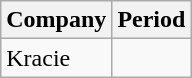<table class="wikitable">
<tr>
<th>Company</th>
<th>Period</th>
</tr>
<tr>
<td>Kracie</td>
<td></td>
</tr>
</table>
